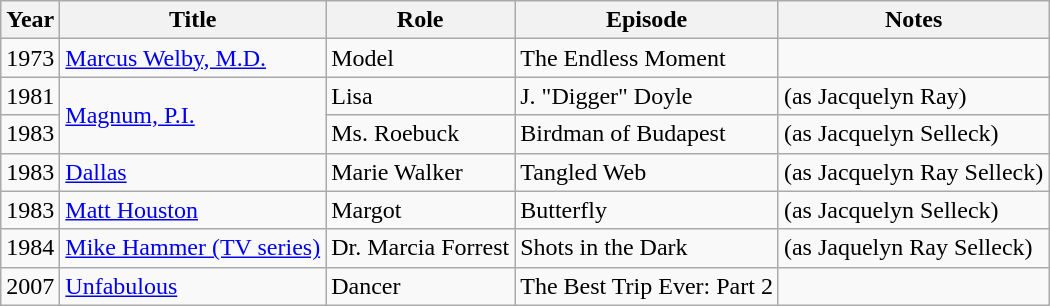<table class="wikitable">
<tr>
<th>Year</th>
<th>Title</th>
<th>Role</th>
<th>Episode</th>
<th>Notes</th>
</tr>
<tr>
<td>1973</td>
<td><a href='#'>Marcus Welby, M.D.</a></td>
<td>Model</td>
<td>The Endless Moment</td>
<td></td>
</tr>
<tr>
<td>1981</td>
<td rowspan="2"><a href='#'>Magnum, P.I.</a></td>
<td>Lisa</td>
<td>J. "Digger" Doyle</td>
<td>(as Jacquelyn Ray)</td>
</tr>
<tr>
<td>1983</td>
<td>Ms. Roebuck</td>
<td>Birdman of Budapest</td>
<td>(as Jacquelyn Selleck)</td>
</tr>
<tr>
<td>1983</td>
<td><a href='#'>Dallas</a></td>
<td>Marie Walker</td>
<td>Tangled Web</td>
<td>(as Jacquelyn Ray Selleck)</td>
</tr>
<tr>
<td>1983</td>
<td><a href='#'>Matt Houston</a></td>
<td>Margot</td>
<td>Butterfly</td>
<td>(as Jacquelyn Selleck)</td>
</tr>
<tr>
<td>1984</td>
<td><a href='#'>Mike Hammer (TV series)</a></td>
<td>Dr. Marcia Forrest</td>
<td>Shots in the Dark</td>
<td>(as Jaquelyn Ray Selleck)</td>
</tr>
<tr>
<td>2007</td>
<td><a href='#'>Unfabulous</a></td>
<td>Dancer</td>
<td>The Best Trip Ever: Part 2</td>
<td></td>
</tr>
</table>
